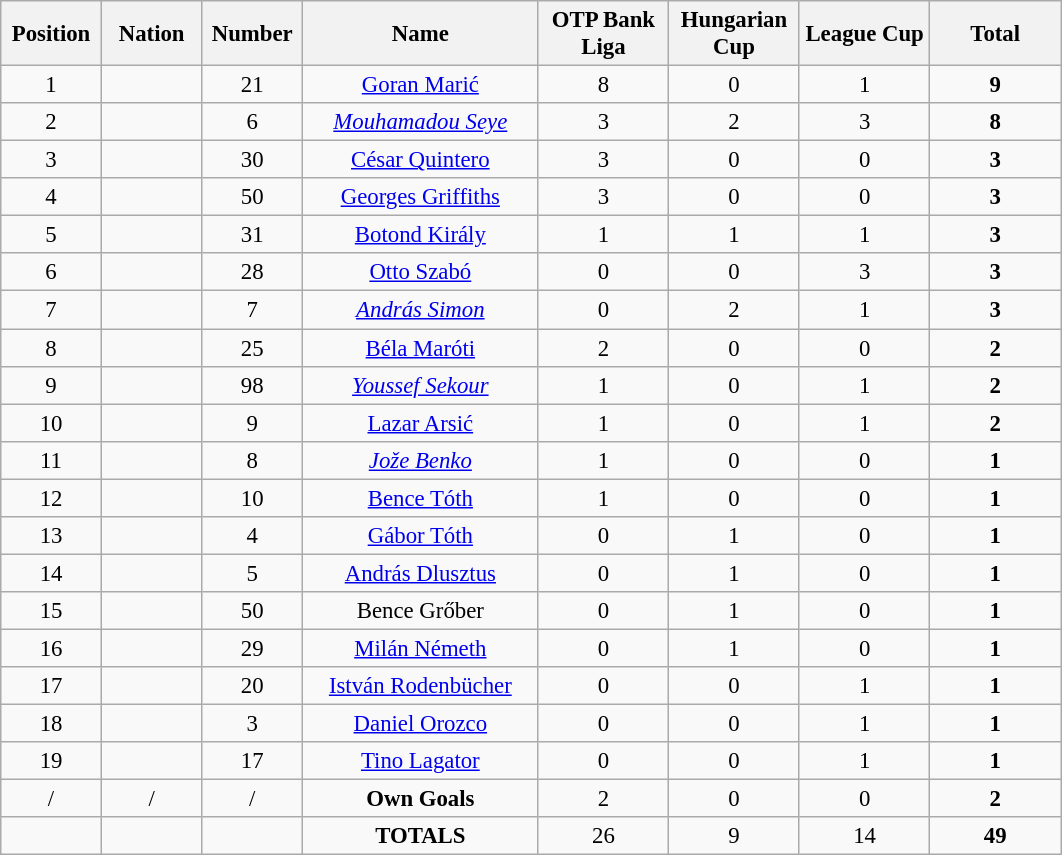<table class="wikitable" style="font-size: 95%; text-align: center;">
<tr>
<th width=60>Position</th>
<th width=60>Nation</th>
<th width=60>Number</th>
<th width=150>Name</th>
<th width=80>OTP Bank Liga</th>
<th width=80>Hungarian Cup</th>
<th width=80>League Cup</th>
<th width=80>Total</th>
</tr>
<tr>
<td>1</td>
<td></td>
<td>21</td>
<td><a href='#'>Goran Marić</a></td>
<td>8</td>
<td>0</td>
<td>1</td>
<td><strong>9</strong></td>
</tr>
<tr>
<td>2</td>
<td></td>
<td>6</td>
<td><em><a href='#'>Mouhamadou Seye</a></em></td>
<td>3</td>
<td>2</td>
<td>3</td>
<td><strong>8</strong></td>
</tr>
<tr>
<td>3</td>
<td></td>
<td>30</td>
<td><a href='#'>César Quintero</a></td>
<td>3</td>
<td>0</td>
<td>0</td>
<td><strong>3</strong></td>
</tr>
<tr>
<td>4</td>
<td></td>
<td>50</td>
<td><a href='#'>Georges Griffiths</a></td>
<td>3</td>
<td>0</td>
<td>0</td>
<td><strong>3</strong></td>
</tr>
<tr>
<td>5</td>
<td></td>
<td>31</td>
<td><a href='#'>Botond Király</a></td>
<td>1</td>
<td>1</td>
<td>1</td>
<td><strong>3</strong></td>
</tr>
<tr>
<td>6</td>
<td></td>
<td>28</td>
<td><a href='#'>Otto Szabó</a></td>
<td>0</td>
<td>0</td>
<td>3</td>
<td><strong>3</strong></td>
</tr>
<tr>
<td>7</td>
<td></td>
<td>7</td>
<td><em><a href='#'>András Simon</a></em></td>
<td>0</td>
<td>2</td>
<td>1</td>
<td><strong>3</strong></td>
</tr>
<tr>
<td>8</td>
<td></td>
<td>25</td>
<td><a href='#'>Béla Maróti</a></td>
<td>2</td>
<td>0</td>
<td>0</td>
<td><strong>2</strong></td>
</tr>
<tr>
<td>9</td>
<td></td>
<td>98</td>
<td><em><a href='#'>Youssef Sekour</a></em></td>
<td>1</td>
<td>0</td>
<td>1</td>
<td><strong>2</strong></td>
</tr>
<tr>
<td>10</td>
<td></td>
<td>9</td>
<td><a href='#'>Lazar Arsić</a></td>
<td>1</td>
<td>0</td>
<td>1</td>
<td><strong>2</strong></td>
</tr>
<tr>
<td>11</td>
<td></td>
<td>8</td>
<td><em><a href='#'>Jože Benko</a></em></td>
<td>1</td>
<td>0</td>
<td>0</td>
<td><strong>1</strong></td>
</tr>
<tr>
<td>12</td>
<td></td>
<td>10</td>
<td><a href='#'>Bence Tóth</a></td>
<td>1</td>
<td>0</td>
<td>0</td>
<td><strong>1</strong></td>
</tr>
<tr>
<td>13</td>
<td></td>
<td>4</td>
<td><a href='#'>Gábor Tóth</a></td>
<td>0</td>
<td>1</td>
<td>0</td>
<td><strong>1</strong></td>
</tr>
<tr>
<td>14</td>
<td></td>
<td>5</td>
<td><a href='#'>András Dlusztus</a></td>
<td>0</td>
<td>1</td>
<td>0</td>
<td><strong>1</strong></td>
</tr>
<tr>
<td>15</td>
<td></td>
<td>50</td>
<td>Bence Grőber</td>
<td>0</td>
<td>1</td>
<td>0</td>
<td><strong>1</strong></td>
</tr>
<tr>
<td>16</td>
<td></td>
<td>29</td>
<td><a href='#'>Milán Németh</a></td>
<td>0</td>
<td>1</td>
<td>0</td>
<td><strong>1</strong></td>
</tr>
<tr>
<td>17</td>
<td></td>
<td>20</td>
<td><a href='#'>István Rodenbücher</a></td>
<td>0</td>
<td>0</td>
<td>1</td>
<td><strong>1</strong></td>
</tr>
<tr>
<td>18</td>
<td></td>
<td>3</td>
<td><a href='#'>Daniel Orozco</a></td>
<td>0</td>
<td>0</td>
<td>1</td>
<td><strong>1</strong></td>
</tr>
<tr>
<td>19</td>
<td></td>
<td>17</td>
<td><a href='#'>Tino Lagator</a></td>
<td>0</td>
<td>0</td>
<td>1</td>
<td><strong>1</strong></td>
</tr>
<tr>
<td>/</td>
<td>/</td>
<td>/</td>
<td><strong>Own Goals</strong></td>
<td>2</td>
<td>0</td>
<td>0</td>
<td><strong>2</strong></td>
</tr>
<tr>
<td></td>
<td></td>
<td></td>
<td><strong>TOTALS</strong></td>
<td>26</td>
<td>9</td>
<td>14</td>
<td><strong>49</strong></td>
</tr>
</table>
